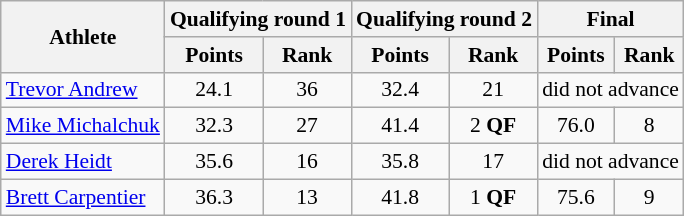<table class="wikitable" style="font-size:90%">
<tr>
<th rowspan="2">Athlete</th>
<th colspan="2">Qualifying round 1</th>
<th colspan="2">Qualifying round 2</th>
<th colspan="2">Final</th>
</tr>
<tr>
<th>Points</th>
<th>Rank</th>
<th>Points</th>
<th>Rank</th>
<th>Points</th>
<th>Rank</th>
</tr>
<tr>
<td><a href='#'>Trevor Andrew</a></td>
<td align="center">24.1</td>
<td align="center">36</td>
<td align="center">32.4</td>
<td align="center">21</td>
<td colspan="2">did not advance</td>
</tr>
<tr>
<td><a href='#'>Mike Michalchuk</a></td>
<td align="center">32.3</td>
<td align="center">27</td>
<td align="center">41.4</td>
<td align="center">2 <strong>QF</strong></td>
<td align="center">76.0</td>
<td align="center">8</td>
</tr>
<tr>
<td><a href='#'>Derek Heidt</a></td>
<td align="center">35.6</td>
<td align="center">16</td>
<td align="center">35.8</td>
<td align="center">17</td>
<td colspan="2">did not advance</td>
</tr>
<tr>
<td><a href='#'>Brett Carpentier</a></td>
<td align="center">36.3</td>
<td align="center">13</td>
<td align="center">41.8</td>
<td align="center">1 <strong>QF</strong></td>
<td align="center">75.6</td>
<td align="center">9</td>
</tr>
</table>
